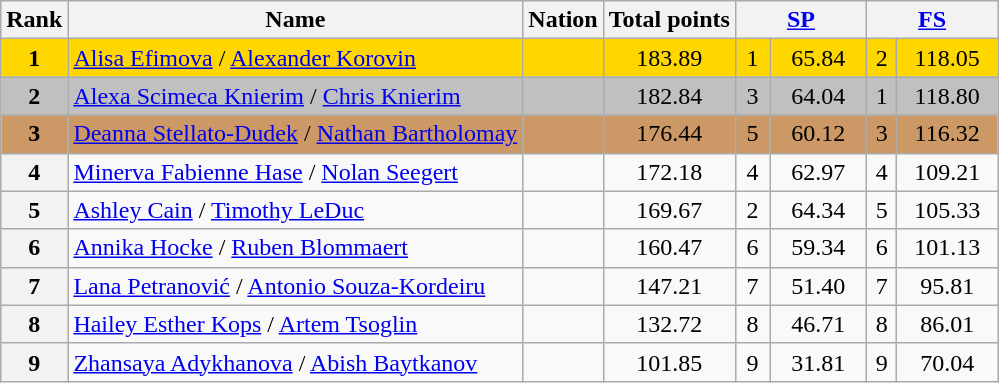<table class="wikitable sortable">
<tr>
<th>Rank</th>
<th>Name</th>
<th>Nation</th>
<th>Total points</th>
<th colspan="2" width="80px"><a href='#'>SP</a></th>
<th colspan="2" width="80px"><a href='#'>FS</a></th>
</tr>
<tr bgcolor="gold">
<td align="center"><strong>1</strong></td>
<td><a href='#'>Alisa Efimova</a> / <a href='#'>Alexander Korovin</a></td>
<td></td>
<td align="center">183.89</td>
<td align="center">1</td>
<td align="center">65.84</td>
<td align="center">2</td>
<td align="center">118.05</td>
</tr>
<tr bgcolor="silver">
<td align="center"><strong>2</strong></td>
<td><a href='#'>Alexa Scimeca Knierim</a> / <a href='#'>Chris Knierim</a></td>
<td></td>
<td align="center">182.84</td>
<td align="center">3</td>
<td align="center">64.04</td>
<td align="center">1</td>
<td align="center">118.80</td>
</tr>
<tr bgcolor="cc9966">
<td align="center"><strong>3</strong></td>
<td><a href='#'>Deanna Stellato-Dudek</a> / <a href='#'>Nathan Bartholomay</a></td>
<td></td>
<td align="center">176.44</td>
<td align="center">5</td>
<td align="center">60.12</td>
<td align="center">3</td>
<td align="center">116.32</td>
</tr>
<tr>
<th>4</th>
<td><a href='#'>Minerva Fabienne Hase</a> / <a href='#'>Nolan Seegert</a></td>
<td></td>
<td align="center">172.18</td>
<td align="center">4</td>
<td align="center">62.97</td>
<td align="center">4</td>
<td align="center">109.21</td>
</tr>
<tr>
<th>5</th>
<td><a href='#'>Ashley Cain</a> / <a href='#'>Timothy LeDuc</a></td>
<td></td>
<td align="center">169.67</td>
<td align="center">2</td>
<td align="center">64.34</td>
<td align="center">5</td>
<td align="center">105.33</td>
</tr>
<tr>
<th>6</th>
<td><a href='#'>Annika Hocke</a> / <a href='#'>Ruben Blommaert</a></td>
<td></td>
<td align="center">160.47</td>
<td align="center">6</td>
<td align="center">59.34</td>
<td align="center">6</td>
<td align="center">101.13</td>
</tr>
<tr>
<th>7</th>
<td><a href='#'>Lana Petranović</a> / <a href='#'>Antonio Souza-Kordeiru</a></td>
<td></td>
<td align="center">147.21</td>
<td align="center">7</td>
<td align="center">51.40</td>
<td align="center">7</td>
<td align="center">95.81</td>
</tr>
<tr>
<th>8</th>
<td><a href='#'>Hailey Esther Kops</a> / <a href='#'>Artem Tsoglin</a></td>
<td></td>
<td align="center">132.72</td>
<td align="center">8</td>
<td align="center">46.71</td>
<td align="center">8</td>
<td align="center">86.01</td>
</tr>
<tr>
<th>9</th>
<td><a href='#'>Zhansaya Adykhanova</a> / <a href='#'>Abish Baytkanov</a></td>
<td></td>
<td align="center">101.85</td>
<td align="center">9</td>
<td align="center">31.81</td>
<td align="center">9</td>
<td align="center">70.04</td>
</tr>
</table>
